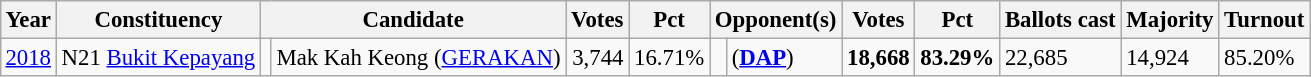<table class="wikitable" style="margin:0.5em ; font-size:95%">
<tr>
<th>Year</th>
<th>Constituency</th>
<th colspan=2>Candidate</th>
<th>Votes</th>
<th>Pct</th>
<th colspan=2>Opponent(s)</th>
<th>Votes</th>
<th>Pct</th>
<th>Ballots cast</th>
<th>Majority</th>
<th>Turnout</th>
</tr>
<tr>
<td><a href='#'>2018</a></td>
<td>N21 <a href='#'>Bukit Kepayang</a></td>
<td></td>
<td>Mak Kah Keong (<a href='#'>GERAKAN</a>)</td>
<td align=right>3,744</td>
<td>16.71%</td>
<td></td>
<td> (<a href='#'><strong>DAP</strong></a>)</td>
<td align=right><strong>18,668</strong></td>
<td><strong>83.29%</strong></td>
<td>22,685</td>
<td>14,924</td>
<td>85.20%</td>
</tr>
</table>
